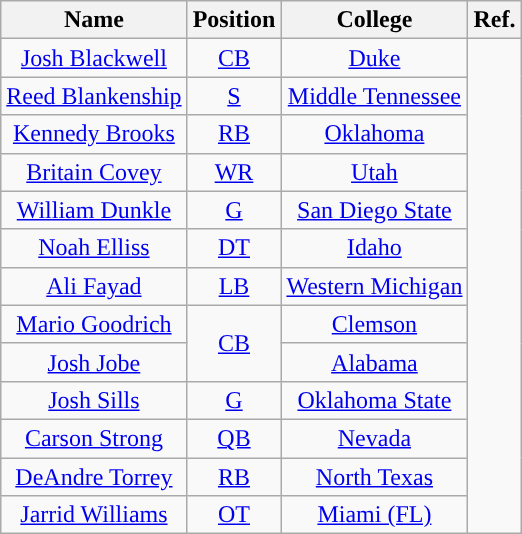<table class="wikitable" style="text-align:center">
<tr>
<th>Name</th>
<th>Position</th>
<th>College</th>
<th>Ref.</th>
</tr>
<tr>
<td><a href='#'>Josh Blackwell</a></td>
<td><a href='#'>CB</a></td>
<td><a href='#'>Duke</a></td>
<td rowspan = 13></td>
</tr>
<tr>
<td><a href='#'>Reed Blankenship</a></td>
<td><a href='#'>S</a></td>
<td><a href='#'>Middle Tennessee</a></td>
</tr>
<tr>
<td><a href='#'>Kennedy Brooks</a></td>
<td><a href='#'>RB</a></td>
<td><a href='#'>Oklahoma</a></td>
</tr>
<tr>
<td><a href='#'>Britain Covey</a></td>
<td><a href='#'>WR</a></td>
<td><a href='#'>Utah</a></td>
</tr>
<tr>
<td><a href='#'>William Dunkle</a></td>
<td><a href='#'>G</a></td>
<td><a href='#'>San Diego State</a></td>
</tr>
<tr>
<td><a href='#'>Noah Elliss</a></td>
<td><a href='#'>DT</a></td>
<td><a href='#'>Idaho</a></td>
</tr>
<tr>
<td><a href='#'>Ali Fayad</a></td>
<td><a href='#'>LB</a></td>
<td><a href='#'>Western Michigan</a></td>
</tr>
<tr>
<td><a href='#'>Mario Goodrich</a></td>
<td rowspan = 2><a href='#'>CB</a></td>
<td><a href='#'>Clemson</a></td>
</tr>
<tr>
<td><a href='#'>Josh Jobe</a></td>
<td><a href='#'>Alabama</a></td>
</tr>
<tr>
<td><a href='#'>Josh Sills</a></td>
<td><a href='#'>G</a></td>
<td><a href='#'>Oklahoma State</a></td>
</tr>
<tr>
<td><a href='#'>Carson Strong</a></td>
<td><a href='#'>QB</a></td>
<td><a href='#'>Nevada</a></td>
</tr>
<tr>
<td><a href='#'>DeAndre Torrey</a></td>
<td><a href='#'>RB</a></td>
<td><a href='#'>North Texas</a></td>
</tr>
<tr>
<td><a href='#'>Jarrid Williams</a></td>
<td><a href='#'>OT</a></td>
<td><a href='#'>Miami (FL)</a></td>
</tr>
</table>
